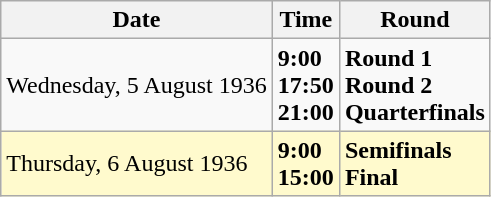<table class="wikitable">
<tr>
<th>Date</th>
<th>Time</th>
<th>Round</th>
</tr>
<tr>
<td>Wednesday, 5 August 1936</td>
<td><strong>9:00</strong><br><strong>17:50</strong><br><strong>21:00</strong></td>
<td><strong>Round 1</strong><br><strong>Round 2</strong><br><strong>Quarterfinals</strong></td>
</tr>
<tr style=background:lemonchiffon>
<td>Thursday, 6 August 1936</td>
<td><strong>9:00</strong><br><strong>15:00</strong></td>
<td><strong>Semifinals</strong><br><strong>Final</strong></td>
</tr>
</table>
